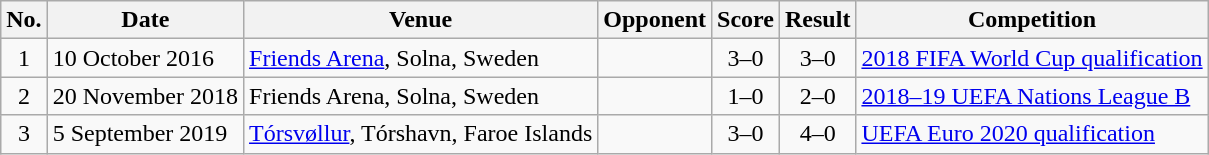<table class="wikitable sortable">
<tr>
<th scope=col>No.</th>
<th scope=col>Date</th>
<th scope=col>Venue</th>
<th scope=col>Opponent</th>
<th scope=col>Score</th>
<th scope=col>Result</th>
<th scope=col>Competition</th>
</tr>
<tr>
<td align=center>1</td>
<td>10 October 2016</td>
<td><a href='#'>Friends Arena</a>, Solna, Sweden</td>
<td></td>
<td align=center>3–0</td>
<td align=center>3–0</td>
<td><a href='#'>2018 FIFA World Cup qualification</a></td>
</tr>
<tr>
<td align=center>2</td>
<td>20 November 2018</td>
<td>Friends Arena, Solna, Sweden</td>
<td></td>
<td align=center>1–0</td>
<td align=center>2–0</td>
<td><a href='#'>2018–19 UEFA Nations League B</a></td>
</tr>
<tr>
<td align=center>3</td>
<td>5 September 2019</td>
<td><a href='#'>Tórsvøllur</a>, Tórshavn, Faroe Islands</td>
<td></td>
<td align=center>3–0</td>
<td align=center>4–0</td>
<td><a href='#'>UEFA Euro 2020 qualification</a></td>
</tr>
</table>
